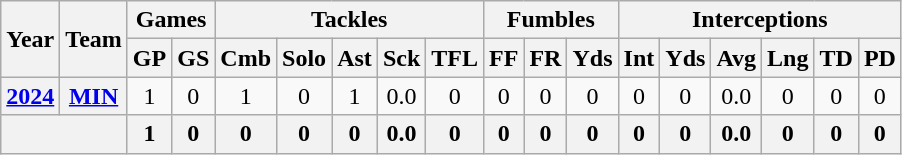<table class= "wikitable" style="text-align:center;">
<tr>
<th rowspan="2">Year</th>
<th rowspan="2">Team</th>
<th colspan="2">Games</th>
<th colspan="5">Tackles</th>
<th colspan="3">Fumbles</th>
<th colspan="6">Interceptions</th>
</tr>
<tr>
<th>GP</th>
<th>GS</th>
<th>Cmb</th>
<th>Solo</th>
<th>Ast</th>
<th>Sck</th>
<th>TFL</th>
<th>FF</th>
<th>FR</th>
<th>Yds</th>
<th>Int</th>
<th>Yds</th>
<th>Avg</th>
<th>Lng</th>
<th>TD</th>
<th>PD</th>
</tr>
<tr>
<th><a href='#'>2024</a></th>
<th><a href='#'>MIN</a></th>
<td>1</td>
<td>0</td>
<td>1</td>
<td>0</td>
<td>1</td>
<td>0.0</td>
<td>0</td>
<td>0</td>
<td>0</td>
<td>0</td>
<td>0</td>
<td>0</td>
<td>0.0</td>
<td>0</td>
<td>0</td>
<td>0</td>
</tr>
<tr>
<th colspan="2"></th>
<th>1</th>
<th>0</th>
<th>0</th>
<th>0</th>
<th>0</th>
<th>0.0</th>
<th>0</th>
<th>0</th>
<th>0</th>
<th>0</th>
<th>0</th>
<th>0</th>
<th>0.0</th>
<th>0</th>
<th>0</th>
<th>0</th>
</tr>
</table>
